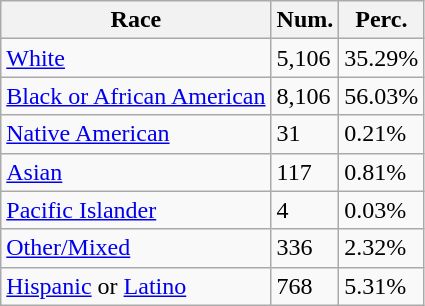<table class="wikitable">
<tr>
<th>Race</th>
<th>Num.</th>
<th>Perc.</th>
</tr>
<tr>
<td><a href='#'>White</a></td>
<td>5,106</td>
<td>35.29%</td>
</tr>
<tr>
<td><a href='#'>Black or African American</a></td>
<td>8,106</td>
<td>56.03%</td>
</tr>
<tr>
<td><a href='#'>Native American</a></td>
<td>31</td>
<td>0.21%</td>
</tr>
<tr>
<td><a href='#'>Asian</a></td>
<td>117</td>
<td>0.81%</td>
</tr>
<tr>
<td><a href='#'>Pacific Islander</a></td>
<td>4</td>
<td>0.03%</td>
</tr>
<tr>
<td><a href='#'>Other/Mixed</a></td>
<td>336</td>
<td>2.32%</td>
</tr>
<tr>
<td><a href='#'>Hispanic</a> or <a href='#'>Latino</a></td>
<td>768</td>
<td>5.31%</td>
</tr>
</table>
